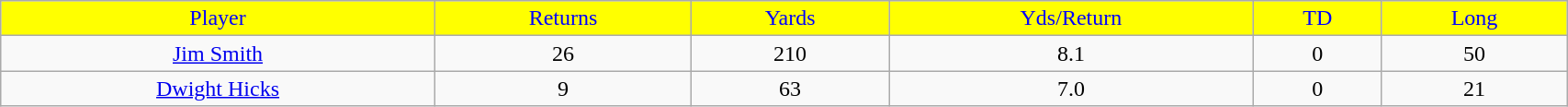<table class="wikitable" width="90%">
<tr align="center"  style="background:yellow;color:blue;">
<td>Player</td>
<td>Returns</td>
<td>Yards</td>
<td>Yds/Return</td>
<td>TD</td>
<td>Long</td>
</tr>
<tr align="center" bgcolor="">
<td><a href='#'>Jim Smith</a></td>
<td>26</td>
<td>210</td>
<td>8.1</td>
<td>0</td>
<td>50</td>
</tr>
<tr align="center" bgcolor="">
<td><a href='#'>Dwight Hicks</a></td>
<td>9</td>
<td>63</td>
<td>7.0</td>
<td>0</td>
<td>21</td>
</tr>
</table>
